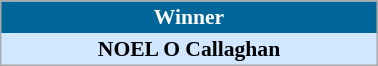<table align=center cellpadding="2" cellspacing="0" style="background: #f9f9f9; border: 1px #aaa solid; border-collapse: collapse; font-size: 90%;" width=20%>
<tr align=center bgcolor=#006699 style="color:white;">
<th width=100%><strong>Winner</strong></th>
</tr>
<tr align=center bgcolor=#D0E7FF>
<td align=center><strong>NOEL O Callaghan</strong> </td>
</tr>
</table>
